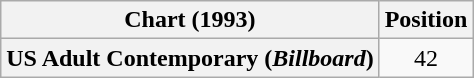<table class="wikitable plainrowheaders" style="text-align:center">
<tr>
<th>Chart (1993)</th>
<th>Position</th>
</tr>
<tr>
<th scope="row">US Adult Contemporary (<em>Billboard</em>)</th>
<td>42</td>
</tr>
</table>
